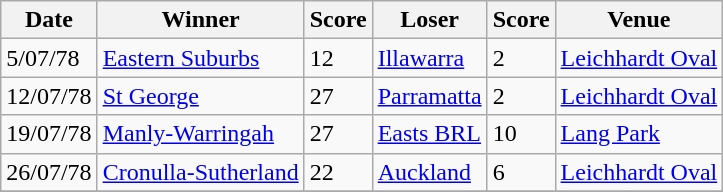<table class="wikitable">
<tr>
<th>Date</th>
<th>Winner</th>
<th>Score</th>
<th>Loser</th>
<th>Score</th>
<th>Venue</th>
</tr>
<tr>
<td>5/07/78</td>
<td><a href='#'>Eastern Suburbs</a></td>
<td>12</td>
<td><a href='#'>Illawarra</a></td>
<td>2</td>
<td><a href='#'>Leichhardt Oval</a></td>
</tr>
<tr>
<td>12/07/78</td>
<td><a href='#'>St George</a></td>
<td>27</td>
<td><a href='#'>Parramatta</a></td>
<td>2</td>
<td><a href='#'>Leichhardt Oval</a></td>
</tr>
<tr>
<td>19/07/78</td>
<td><a href='#'>Manly-Warringah</a></td>
<td>27</td>
<td><a href='#'>Easts BRL</a></td>
<td>10</td>
<td><a href='#'>Lang Park</a></td>
</tr>
<tr>
<td>26/07/78</td>
<td><a href='#'>Cronulla-Sutherland</a></td>
<td>22</td>
<td><a href='#'>Auckland</a></td>
<td>6</td>
<td><a href='#'>Leichhardt Oval</a></td>
</tr>
<tr>
</tr>
</table>
